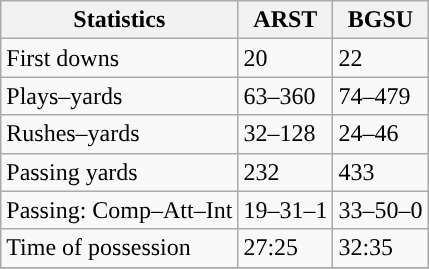<table class="wikitable" style="float: left;">
<tr>
<th>Statistics</th>
<th>ARST</th>
<th>BGSU</th>
</tr>
<tr>
<td>First downs</td>
<td>20</td>
<td>22</td>
</tr>
<tr>
<td>Plays–yards</td>
<td>63–360</td>
<td>74–479</td>
</tr>
<tr>
<td>Rushes–yards</td>
<td>32–128</td>
<td>24–46</td>
</tr>
<tr>
<td>Passing yards</td>
<td>232</td>
<td>433</td>
</tr>
<tr>
<td>Passing: Comp–Att–Int</td>
<td>19–31–1</td>
<td>33–50–0</td>
</tr>
<tr>
<td>Time of possession</td>
<td>27:25</td>
<td>32:35</td>
</tr>
<tr>
</tr>
</table>
